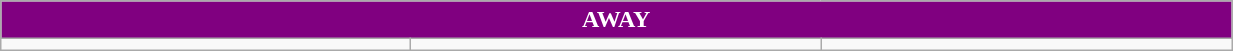<table class="wikitable collapsible collapsed" style="width:65%">
<tr>
<th colspan=6 ! style="color:white; background:purple">AWAY</th>
</tr>
<tr>
<td></td>
<td></td>
<td></td>
</tr>
</table>
